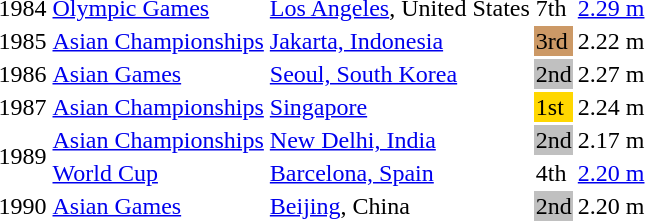<table>
<tr>
<td>1984</td>
<td><a href='#'>Olympic Games</a></td>
<td><a href='#'>Los Angeles</a>, United States</td>
<td>7th</td>
<td><a href='#'>2.29 m</a></td>
</tr>
<tr>
<td>1985</td>
<td><a href='#'>Asian Championships</a></td>
<td><a href='#'>Jakarta, Indonesia</a></td>
<td bgcolor="cc9966">3rd</td>
<td>2.22 m</td>
</tr>
<tr>
<td>1986</td>
<td><a href='#'>Asian Games</a></td>
<td><a href='#'>Seoul, South Korea</a></td>
<td bgcolor="silver">2nd</td>
<td>2.27 m</td>
</tr>
<tr>
<td>1987</td>
<td><a href='#'>Asian Championships</a></td>
<td><a href='#'>Singapore</a></td>
<td bgcolor="gold">1st</td>
<td>2.24 m</td>
</tr>
<tr>
<td rowspan=2>1989</td>
<td><a href='#'>Asian Championships</a></td>
<td><a href='#'>New Delhi, India</a></td>
<td bgcolor="silver">2nd</td>
<td>2.17 m</td>
</tr>
<tr>
<td><a href='#'>World Cup</a></td>
<td><a href='#'>Barcelona, Spain</a></td>
<td>4th</td>
<td><a href='#'>2.20 m</a></td>
</tr>
<tr>
<td>1990</td>
<td><a href='#'>Asian Games</a></td>
<td><a href='#'>Beijing</a>, China</td>
<td bgcolor="silver">2nd</td>
<td>2.20 m</td>
</tr>
</table>
